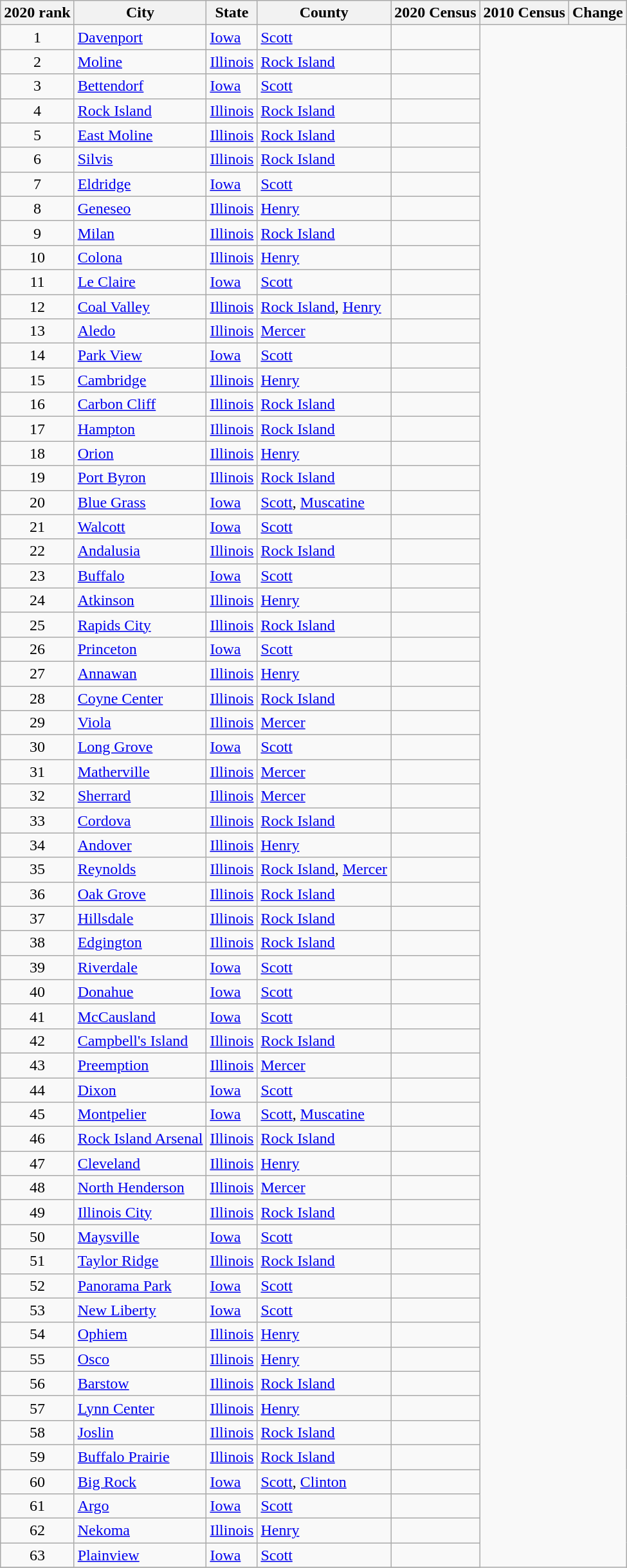<table class="wikitable sortable" style="text-align:center">
<tr>
<th>2020 rank</th>
<th>City</th>
<th>State</th>
<th>County</th>
<th>2020 Census</th>
<th>2010 Census</th>
<th>Change</th>
</tr>
<tr>
<td>1</td>
<td align=left><a href='#'>Davenport</a></td>
<td align=left><a href='#'>Iowa</a></td>
<td align=left><a href='#'>Scott</a></td>
<td></td>
</tr>
<tr>
<td>2</td>
<td align=left><a href='#'>Moline</a></td>
<td align=left><a href='#'>Illinois</a></td>
<td align=left><a href='#'>Rock Island</a></td>
<td></td>
</tr>
<tr>
<td>3</td>
<td align=left><a href='#'>Bettendorf</a></td>
<td align=left><a href='#'>Iowa</a></td>
<td align=left><a href='#'>Scott</a></td>
<td></td>
</tr>
<tr>
<td>4</td>
<td align=left><a href='#'>Rock Island</a></td>
<td align=left><a href='#'>Illinois</a></td>
<td align=left><a href='#'>Rock Island</a></td>
<td></td>
</tr>
<tr>
<td>5</td>
<td align=left><a href='#'>East Moline</a></td>
<td align=left><a href='#'>Illinois</a></td>
<td align=left><a href='#'>Rock Island</a></td>
<td></td>
</tr>
<tr>
<td>6</td>
<td align=left><a href='#'>Silvis</a></td>
<td align=left><a href='#'>Illinois</a></td>
<td align=left><a href='#'>Rock Island</a></td>
<td></td>
</tr>
<tr>
<td>7</td>
<td align=left><a href='#'>Eldridge</a></td>
<td align=left><a href='#'>Iowa</a></td>
<td align=left><a href='#'>Scott</a></td>
<td></td>
</tr>
<tr>
<td>8</td>
<td align=left><a href='#'>Geneseo</a></td>
<td align=left><a href='#'>Illinois</a></td>
<td align=left><a href='#'>Henry</a></td>
<td></td>
</tr>
<tr>
<td>9</td>
<td align=left><a href='#'>Milan</a></td>
<td align=left><a href='#'>Illinois</a></td>
<td align=left><a href='#'>Rock Island</a></td>
<td></td>
</tr>
<tr>
<td>10</td>
<td align=left><a href='#'>Colona</a></td>
<td align=left><a href='#'>Illinois</a></td>
<td align=left><a href='#'>Henry</a></td>
<td></td>
</tr>
<tr>
<td>11</td>
<td align=left><a href='#'>Le Claire</a></td>
<td align=left><a href='#'>Iowa</a></td>
<td align=left><a href='#'>Scott</a></td>
<td></td>
</tr>
<tr>
<td>12</td>
<td align=left><a href='#'>Coal Valley</a></td>
<td align=left><a href='#'>Illinois</a></td>
<td align=left><a href='#'>Rock Island</a>, <a href='#'>Henry</a></td>
<td></td>
</tr>
<tr>
<td>13</td>
<td align=left><a href='#'>Aledo</a></td>
<td align=left><a href='#'>Illinois</a></td>
<td align=left><a href='#'>Mercer</a></td>
<td></td>
</tr>
<tr>
<td>14</td>
<td align=left><a href='#'>Park View</a></td>
<td align=left><a href='#'>Iowa</a></td>
<td align=left><a href='#'>Scott</a></td>
<td></td>
</tr>
<tr>
<td>15</td>
<td align=left><a href='#'>Cambridge</a></td>
<td align=left><a href='#'>Illinois</a></td>
<td align=left><a href='#'>Henry</a></td>
<td></td>
</tr>
<tr>
<td>16</td>
<td align=left><a href='#'>Carbon Cliff</a></td>
<td align=left><a href='#'>Illinois</a></td>
<td align=left><a href='#'>Rock Island</a></td>
<td></td>
</tr>
<tr>
<td>17</td>
<td align=left><a href='#'>Hampton</a></td>
<td align=left><a href='#'>Illinois</a></td>
<td align=left><a href='#'>Rock Island</a></td>
<td></td>
</tr>
<tr>
<td>18</td>
<td align=left><a href='#'>Orion</a></td>
<td align=left><a href='#'>Illinois</a></td>
<td align=left><a href='#'>Henry</a></td>
<td></td>
</tr>
<tr>
<td>19</td>
<td align=left><a href='#'>Port Byron</a></td>
<td align=left><a href='#'>Illinois</a></td>
<td align=left><a href='#'>Rock Island</a></td>
<td></td>
</tr>
<tr>
<td>20</td>
<td align=left><a href='#'>Blue Grass</a></td>
<td align=left><a href='#'>Iowa</a></td>
<td align=left><a href='#'>Scott</a>, <a href='#'>Muscatine</a></td>
<td></td>
</tr>
<tr>
<td>21</td>
<td align=left><a href='#'>Walcott</a></td>
<td align=left><a href='#'>Iowa</a></td>
<td align=left><a href='#'>Scott</a></td>
<td></td>
</tr>
<tr>
<td>22</td>
<td align=left><a href='#'>Andalusia</a></td>
<td align=left><a href='#'>Illinois</a></td>
<td align=left><a href='#'>Rock Island</a></td>
<td></td>
</tr>
<tr>
<td>23</td>
<td align=left><a href='#'>Buffalo</a></td>
<td align=left><a href='#'>Iowa</a></td>
<td align=left><a href='#'>Scott</a></td>
<td></td>
</tr>
<tr>
<td>24</td>
<td align=left><a href='#'>Atkinson</a></td>
<td align=left><a href='#'>Illinois</a></td>
<td align=left><a href='#'>Henry</a></td>
<td></td>
</tr>
<tr>
<td>25</td>
<td align=left><a href='#'>Rapids City</a></td>
<td align=left><a href='#'>Illinois</a></td>
<td align=left><a href='#'>Rock Island</a></td>
<td></td>
</tr>
<tr>
<td>26</td>
<td align=left><a href='#'>Princeton</a></td>
<td align=left><a href='#'>Iowa</a></td>
<td align=left><a href='#'>Scott</a></td>
<td></td>
</tr>
<tr>
<td>27</td>
<td align=left><a href='#'>Annawan</a></td>
<td align=left><a href='#'>Illinois</a></td>
<td align=left><a href='#'>Henry</a></td>
<td></td>
</tr>
<tr>
<td>28</td>
<td align=left><a href='#'>Coyne Center</a></td>
<td align=left><a href='#'>Illinois</a></td>
<td align=left><a href='#'>Rock Island</a></td>
<td></td>
</tr>
<tr>
<td>29</td>
<td align=left><a href='#'>Viola</a></td>
<td align=left><a href='#'>Illinois</a></td>
<td align=left><a href='#'>Mercer</a></td>
<td></td>
</tr>
<tr>
<td>30</td>
<td align=left><a href='#'>Long Grove</a></td>
<td align=left><a href='#'>Iowa</a></td>
<td align=left><a href='#'>Scott</a></td>
<td></td>
</tr>
<tr>
<td>31</td>
<td align=left><a href='#'>Matherville</a></td>
<td align=left><a href='#'>Illinois</a></td>
<td align=left><a href='#'>Mercer</a></td>
<td></td>
</tr>
<tr>
<td>32</td>
<td align=left><a href='#'>Sherrard</a></td>
<td align=left><a href='#'>Illinois</a></td>
<td align=left><a href='#'>Mercer</a></td>
<td></td>
</tr>
<tr>
<td>33</td>
<td align=left><a href='#'>Cordova</a></td>
<td align=left><a href='#'>Illinois</a></td>
<td align=left><a href='#'>Rock Island</a></td>
<td></td>
</tr>
<tr>
<td>34</td>
<td align=left><a href='#'>Andover</a></td>
<td align=left><a href='#'>Illinois</a></td>
<td align=left><a href='#'>Henry</a></td>
<td></td>
</tr>
<tr>
<td>35</td>
<td align=left><a href='#'>Reynolds</a></td>
<td align=left><a href='#'>Illinois</a></td>
<td align=left><a href='#'>Rock Island</a>, <a href='#'>Mercer</a></td>
<td></td>
</tr>
<tr>
<td>36</td>
<td align=left><a href='#'>Oak Grove</a></td>
<td align=left><a href='#'>Illinois</a></td>
<td align=left><a href='#'>Rock Island</a></td>
<td></td>
</tr>
<tr>
<td>37</td>
<td align=left><a href='#'>Hillsdale</a></td>
<td align=left><a href='#'>Illinois</a></td>
<td align=left><a href='#'>Rock Island</a></td>
<td></td>
</tr>
<tr>
<td>38</td>
<td align=left><a href='#'>Edgington</a></td>
<td align=left><a href='#'>Illinois</a></td>
<td align=left><a href='#'>Rock Island</a></td>
<td></td>
</tr>
<tr>
<td>39</td>
<td align=left><a href='#'>Riverdale</a></td>
<td align=left><a href='#'>Iowa</a></td>
<td align=left><a href='#'>Scott</a></td>
<td></td>
</tr>
<tr>
<td>40</td>
<td align=left><a href='#'>Donahue</a></td>
<td align=left><a href='#'>Iowa</a></td>
<td align=left><a href='#'>Scott</a></td>
<td></td>
</tr>
<tr>
<td>41</td>
<td align=left><a href='#'>McCausland</a></td>
<td align=left><a href='#'>Iowa</a></td>
<td align=left><a href='#'>Scott</a></td>
<td></td>
</tr>
<tr>
<td>42</td>
<td align=left><a href='#'>Campbell's Island</a></td>
<td align=left><a href='#'>Illinois</a></td>
<td align=left><a href='#'>Rock Island</a></td>
<td></td>
</tr>
<tr>
<td>43</td>
<td align=left><a href='#'>Preemption</a></td>
<td align=left><a href='#'>Illinois</a></td>
<td align=left><a href='#'>Mercer</a></td>
<td></td>
</tr>
<tr>
<td>44</td>
<td align=left><a href='#'>Dixon</a></td>
<td align=left><a href='#'>Iowa</a></td>
<td align=left><a href='#'>Scott</a></td>
<td></td>
</tr>
<tr>
<td>45</td>
<td align=left><a href='#'>Montpelier</a></td>
<td align=left><a href='#'>Iowa</a></td>
<td align=left><a href='#'>Scott</a>, <a href='#'>Muscatine</a></td>
<td></td>
</tr>
<tr>
<td>46</td>
<td align=left><a href='#'>Rock Island Arsenal</a></td>
<td align=left><a href='#'>Illinois</a></td>
<td align=left><a href='#'>Rock Island</a></td>
<td></td>
</tr>
<tr>
<td>47</td>
<td align=left><a href='#'>Cleveland</a></td>
<td align=left><a href='#'>Illinois</a></td>
<td align=left><a href='#'>Henry</a></td>
<td></td>
</tr>
<tr>
<td>48</td>
<td align=left><a href='#'>North Henderson</a></td>
<td align=left><a href='#'>Illinois</a></td>
<td align=left><a href='#'>Mercer</a></td>
<td></td>
</tr>
<tr>
<td>49</td>
<td align=left><a href='#'>Illinois City</a></td>
<td align=left><a href='#'>Illinois</a></td>
<td align=left><a href='#'>Rock Island</a></td>
<td></td>
</tr>
<tr>
<td>50</td>
<td align=left><a href='#'>Maysville</a></td>
<td align=left><a href='#'>Iowa</a></td>
<td align=left><a href='#'>Scott</a></td>
<td></td>
</tr>
<tr>
<td>51</td>
<td align=left><a href='#'>Taylor Ridge</a></td>
<td align=left><a href='#'>Illinois</a></td>
<td align=left><a href='#'>Rock Island</a></td>
<td></td>
</tr>
<tr>
<td>52</td>
<td align=left><a href='#'>Panorama Park</a></td>
<td align=left><a href='#'>Iowa</a></td>
<td align=left><a href='#'>Scott</a></td>
<td></td>
</tr>
<tr>
<td>53</td>
<td align=left><a href='#'>New Liberty</a></td>
<td align=left><a href='#'>Iowa</a></td>
<td align=left><a href='#'>Scott</a></td>
<td></td>
</tr>
<tr>
<td>54</td>
<td align=left><a href='#'>Ophiem</a></td>
<td align=left><a href='#'>Illinois</a></td>
<td align=left><a href='#'>Henry</a></td>
<td></td>
</tr>
<tr>
<td>55</td>
<td align=left><a href='#'>Osco</a></td>
<td align=left><a href='#'>Illinois</a></td>
<td align=left><a href='#'>Henry</a></td>
<td></td>
</tr>
<tr>
<td>56</td>
<td align=left><a href='#'>Barstow</a></td>
<td align=left><a href='#'>Illinois</a></td>
<td align=left><a href='#'>Rock Island</a></td>
<td></td>
</tr>
<tr>
<td>57</td>
<td align=left><a href='#'>Lynn Center</a></td>
<td align=left><a href='#'>Illinois</a></td>
<td align=left><a href='#'>Henry</a></td>
<td></td>
</tr>
<tr>
<td>58</td>
<td align=left><a href='#'>Joslin</a></td>
<td align=left><a href='#'>Illinois</a></td>
<td align=left><a href='#'>Rock Island</a></td>
<td></td>
</tr>
<tr>
<td>59</td>
<td align=left><a href='#'>Buffalo Prairie</a></td>
<td align=left><a href='#'>Illinois</a></td>
<td align=left><a href='#'>Rock Island</a></td>
<td></td>
</tr>
<tr>
<td>60</td>
<td align=left><a href='#'>Big Rock</a></td>
<td align=left><a href='#'>Iowa</a></td>
<td align=left><a href='#'>Scott</a>, <a href='#'>Clinton</a></td>
<td></td>
</tr>
<tr>
<td>61</td>
<td align=left><a href='#'>Argo</a></td>
<td align=left><a href='#'>Iowa</a></td>
<td align=left><a href='#'>Scott</a></td>
<td></td>
</tr>
<tr>
<td>62</td>
<td align=left><a href='#'>Nekoma</a></td>
<td align=left><a href='#'>Illinois</a></td>
<td align=left><a href='#'>Henry</a></td>
<td></td>
</tr>
<tr>
<td>63</td>
<td align=left><a href='#'>Plainview</a></td>
<td align=left><a href='#'>Iowa</a></td>
<td align=left><a href='#'>Scott</a></td>
<td></td>
</tr>
<tr>
</tr>
</table>
